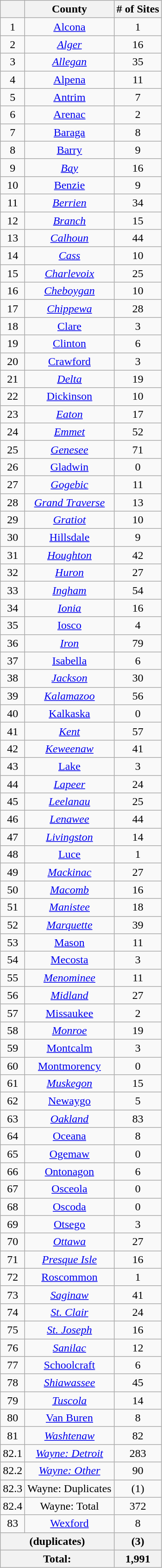<table class="wikitable sortable" style="text-align: center">
<tr>
<th></th>
<th>County</th>
<th># of Sites</th>
</tr>
<tr ->
<td>1</td>
<td><a href='#'>Alcona</a></td>
<td>1</td>
</tr>
<tr ->
<td>2</td>
<td><em><a href='#'>Alger</a></em></td>
<td>16</td>
</tr>
<tr ->
<td>3</td>
<td><em><a href='#'>Allegan</a></em></td>
<td>35</td>
</tr>
<tr ->
<td>4</td>
<td><a href='#'>Alpena</a></td>
<td>11</td>
</tr>
<tr ->
<td>5</td>
<td><a href='#'>Antrim</a></td>
<td>7</td>
</tr>
<tr ->
<td>6</td>
<td><a href='#'>Arenac</a></td>
<td>2</td>
</tr>
<tr ->
<td>7</td>
<td><a href='#'>Baraga</a></td>
<td>8</td>
</tr>
<tr ->
<td>8</td>
<td><a href='#'>Barry</a></td>
<td>9</td>
</tr>
<tr ->
<td>9</td>
<td><em><a href='#'>Bay</a></em></td>
<td>16</td>
</tr>
<tr ->
<td>10</td>
<td><a href='#'>Benzie</a></td>
<td>9</td>
</tr>
<tr ->
<td>11</td>
<td><em><a href='#'>Berrien</a></em></td>
<td>34</td>
</tr>
<tr ->
<td>12</td>
<td><em><a href='#'>Branch</a></em></td>
<td>15</td>
</tr>
<tr ->
<td>13</td>
<td><em><a href='#'>Calhoun</a></em></td>
<td>44</td>
</tr>
<tr ->
<td>14</td>
<td><em><a href='#'>Cass</a></em></td>
<td>10</td>
</tr>
<tr ->
<td>15</td>
<td><em><a href='#'>Charlevoix</a></em></td>
<td>25</td>
</tr>
<tr ->
<td>16</td>
<td><em><a href='#'>Cheboygan</a></em></td>
<td>10</td>
</tr>
<tr ->
<td>17</td>
<td><em><a href='#'>Chippewa</a></em></td>
<td>28</td>
</tr>
<tr ->
<td>18</td>
<td><a href='#'>Clare</a></td>
<td>3</td>
</tr>
<tr ->
<td>19</td>
<td><a href='#'>Clinton</a></td>
<td>6</td>
</tr>
<tr ->
<td>20</td>
<td><a href='#'>Crawford</a></td>
<td>3</td>
</tr>
<tr ->
<td>21</td>
<td><em><a href='#'>Delta</a></em></td>
<td>19</td>
</tr>
<tr ->
<td>22</td>
<td><a href='#'>Dickinson</a></td>
<td>10</td>
</tr>
<tr ->
<td>23</td>
<td><em><a href='#'>Eaton</a></em></td>
<td>17</td>
</tr>
<tr ->
<td>24</td>
<td><em><a href='#'>Emmet</a></em></td>
<td>52</td>
</tr>
<tr ->
<td>25</td>
<td><em><a href='#'>Genesee</a></em></td>
<td>71</td>
</tr>
<tr ->
<td>26</td>
<td><a href='#'>Gladwin</a></td>
<td>0</td>
</tr>
<tr ->
<td>27</td>
<td><em><a href='#'>Gogebic</a></em></td>
<td>11</td>
</tr>
<tr ->
<td>28</td>
<td><em><a href='#'>Grand Traverse</a></em></td>
<td>13</td>
</tr>
<tr ->
<td>29</td>
<td><em><a href='#'>Gratiot</a></em></td>
<td>10</td>
</tr>
<tr ->
<td>30</td>
<td><a href='#'>Hillsdale</a></td>
<td>9</td>
</tr>
<tr ->
<td>31</td>
<td><em><a href='#'>Houghton</a></em></td>
<td>42</td>
</tr>
<tr ->
<td>32</td>
<td><em><a href='#'>Huron</a></em></td>
<td>27</td>
</tr>
<tr ->
<td>33</td>
<td><em><a href='#'>Ingham</a></em></td>
<td>54</td>
</tr>
<tr ->
<td>34</td>
<td><em><a href='#'>Ionia</a></em></td>
<td>16</td>
</tr>
<tr ->
<td>35</td>
<td><a href='#'>Iosco</a></td>
<td>4</td>
</tr>
<tr ->
<td>36</td>
<td><em><a href='#'>Iron</a></em></td>
<td>79</td>
</tr>
<tr ->
<td>37</td>
<td><a href='#'>Isabella</a></td>
<td>6</td>
</tr>
<tr ->
<td>38</td>
<td><em><a href='#'>Jackson</a></em></td>
<td>30</td>
</tr>
<tr ->
<td>39</td>
<td><em><a href='#'>Kalamazoo</a></em></td>
<td>56</td>
</tr>
<tr ->
<td>40</td>
<td><a href='#'>Kalkaska</a></td>
<td>0</td>
</tr>
<tr ->
<td>41</td>
<td><em><a href='#'>Kent</a></em></td>
<td>57</td>
</tr>
<tr ->
<td>42</td>
<td><em><a href='#'>Keweenaw</a></em></td>
<td>41</td>
</tr>
<tr ->
<td>43</td>
<td><a href='#'>Lake</a></td>
<td>3</td>
</tr>
<tr ->
<td>44</td>
<td><em><a href='#'>Lapeer</a></em></td>
<td>24</td>
</tr>
<tr ->
<td>45</td>
<td><em><a href='#'>Leelanau</a></em></td>
<td>25</td>
</tr>
<tr ->
<td>46</td>
<td><em><a href='#'>Lenawee</a></em></td>
<td>44</td>
</tr>
<tr ->
<td>47</td>
<td><em><a href='#'>Livingston</a></em></td>
<td>14</td>
</tr>
<tr ->
<td>48</td>
<td><a href='#'>Luce</a></td>
<td>1</td>
</tr>
<tr ->
<td>49</td>
<td><em><a href='#'>Mackinac</a></em></td>
<td>27</td>
</tr>
<tr ->
<td>50</td>
<td><em><a href='#'>Macomb</a></em></td>
<td>16</td>
</tr>
<tr ->
<td>51</td>
<td><em><a href='#'>Manistee</a></em></td>
<td>18</td>
</tr>
<tr ->
<td>52</td>
<td><em><a href='#'>Marquette</a></em></td>
<td>39</td>
</tr>
<tr ->
<td>53</td>
<td><a href='#'>Mason</a></td>
<td>11</td>
</tr>
<tr ->
<td>54</td>
<td><a href='#'>Mecosta</a></td>
<td>3</td>
</tr>
<tr ->
<td>55</td>
<td><em><a href='#'>Menominee</a></em></td>
<td>11</td>
</tr>
<tr ->
<td>56</td>
<td><em><a href='#'>Midland</a></em></td>
<td>27</td>
</tr>
<tr ->
<td>57</td>
<td><a href='#'>Missaukee</a></td>
<td>2</td>
</tr>
<tr ->
<td>58</td>
<td><em><a href='#'>Monroe</a></em></td>
<td>19</td>
</tr>
<tr ->
<td>59</td>
<td><a href='#'>Montcalm</a></td>
<td>3</td>
</tr>
<tr ->
<td>60</td>
<td><a href='#'>Montmorency</a></td>
<td>0</td>
</tr>
<tr ->
<td>61</td>
<td><em><a href='#'>Muskegon</a></em></td>
<td>15</td>
</tr>
<tr ->
<td>62</td>
<td><a href='#'>Newaygo</a></td>
<td>5</td>
</tr>
<tr ->
<td>63</td>
<td><em><a href='#'>Oakland</a></em></td>
<td>83</td>
</tr>
<tr ->
<td>64</td>
<td><a href='#'>Oceana</a></td>
<td>8</td>
</tr>
<tr ->
<td>65</td>
<td><a href='#'>Ogemaw</a></td>
<td>0</td>
</tr>
<tr ->
<td>66</td>
<td><a href='#'>Ontonagon</a></td>
<td>6</td>
</tr>
<tr ->
<td>67</td>
<td><a href='#'>Osceola</a></td>
<td>0</td>
</tr>
<tr ->
<td>68</td>
<td><a href='#'>Oscoda</a></td>
<td>0</td>
</tr>
<tr ->
<td>69</td>
<td><a href='#'>Otsego</a></td>
<td>3</td>
</tr>
<tr ->
<td>70</td>
<td><em><a href='#'>Ottawa</a></em></td>
<td>27</td>
</tr>
<tr ->
<td>71</td>
<td><em><a href='#'>Presque Isle</a></em></td>
<td>16</td>
</tr>
<tr ->
<td>72</td>
<td><a href='#'>Roscommon</a></td>
<td>1</td>
</tr>
<tr ->
<td>73</td>
<td><em><a href='#'>Saginaw</a></em></td>
<td>41</td>
</tr>
<tr ->
<td>74</td>
<td><em><a href='#'>St. Clair</a></em></td>
<td>24</td>
</tr>
<tr ->
<td>75</td>
<td><em><a href='#'>St. Joseph</a></em></td>
<td>16</td>
</tr>
<tr ->
<td>76</td>
<td><em><a href='#'>Sanilac</a></em></td>
<td>12</td>
</tr>
<tr ->
<td>77</td>
<td><a href='#'>Schoolcraft</a></td>
<td>6</td>
</tr>
<tr ->
<td>78</td>
<td><em><a href='#'>Shiawassee</a></em></td>
<td>45</td>
</tr>
<tr ->
<td>79</td>
<td><em><a href='#'>Tuscola</a></em></td>
<td>14</td>
</tr>
<tr ->
<td>80</td>
<td><a href='#'>Van Buren</a></td>
<td>8</td>
</tr>
<tr ->
<td>81</td>
<td><em><a href='#'>Washtenaw</a></em></td>
<td>82</td>
</tr>
<tr ->
<td>82.1</td>
<td><em><a href='#'>Wayne: Detroit</a></em></td>
<td>283</td>
</tr>
<tr ->
<td>82.2</td>
<td><em><a href='#'>Wayne: Other</a></em></td>
<td>90</td>
</tr>
<tr ->
<td>82.3</td>
<td>Wayne: Duplicates</td>
<td>(1)</td>
</tr>
<tr ->
<td>82.4</td>
<td>Wayne: Total</td>
<td>372</td>
</tr>
<tr ->
<td>83</td>
<td><a href='#'>Wexford</a></td>
<td>8</td>
</tr>
<tr class="sortbottom">
<th colspan="2">(duplicates)</th>
<th>(3)</th>
</tr>
<tr class="sortbottom">
<th colspan="2">Total:</th>
<th>1,991</th>
</tr>
</table>
